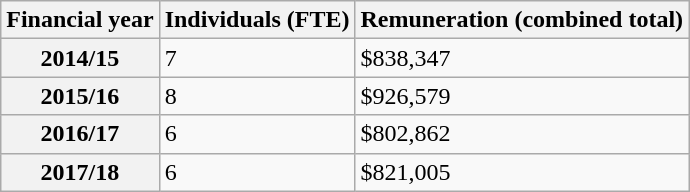<table class="wikitable">
<tr>
<th>Financial year</th>
<th>Individuals (FTE)</th>
<th>Remuneration (combined total)</th>
</tr>
<tr>
<th>2014/15</th>
<td>7</td>
<td>$838,347</td>
</tr>
<tr>
<th>2015/16</th>
<td>8</td>
<td>$926,579</td>
</tr>
<tr>
<th>2016/17</th>
<td>6</td>
<td>$802,862</td>
</tr>
<tr>
<th>2017/18</th>
<td>6</td>
<td>$821,005</td>
</tr>
</table>
